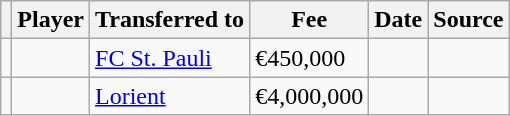<table class="wikitable plainrowheaders sortable">
<tr>
<th></th>
<th scope="col">Player</th>
<th>Transferred to</th>
<th style="width: 65px;">Fee</th>
<th scope="col">Date</th>
<th scope="col">Source</th>
</tr>
<tr>
<td align=center></td>
<td></td>
<td> <a href='#'>FC St. Pauli</a></td>
<td>€450,000</td>
<td></td>
<td></td>
</tr>
<tr>
<td align=center></td>
<td></td>
<td> <a href='#'>Lorient</a></td>
<td>€4,000,000</td>
<td></td>
<td></td>
</tr>
</table>
